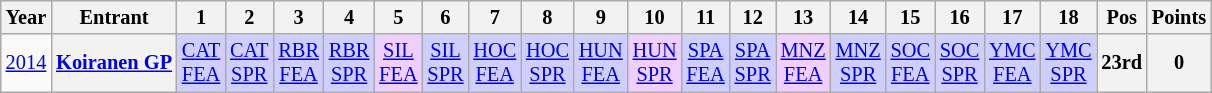<table class="wikitable" style="text-align:center; font-size:85%">
<tr>
<th>Year</th>
<th>Entrant</th>
<th>1</th>
<th>2</th>
<th>3</th>
<th>4</th>
<th>5</th>
<th>6</th>
<th>7</th>
<th>8</th>
<th>9</th>
<th>10</th>
<th>11</th>
<th>12</th>
<th>13</th>
<th>14</th>
<th>15</th>
<th>16</th>
<th>17</th>
<th>18</th>
<th>Pos</th>
<th>Points</th>
</tr>
<tr>
<td><a href='#'>2014</a></td>
<th nowrap><a href='#'>Koiranen GP</a></th>
<td style="background:#CFCFFF;"><a href='#'>CAT<br>FEA</a><br></td>
<td style="background:#CFCFFF;"><a href='#'>CAT<br>SPR</a><br></td>
<td style="background:#CFCFFF;"><a href='#'>RBR<br>FEA</a><br></td>
<td style="background:#CFCFFF;"><a href='#'>RBR<br>SPR</a><br></td>
<td style="background:#EFCFFF;"><a href='#'>SIL<br>FEA</a><br></td>
<td style="background:#CFCFFF;"><a href='#'>SIL<br>SPR</a><br></td>
<td style="background:#CFCFFF;"><a href='#'>HOC<br>FEA</a><br></td>
<td style="background:#CFCFFF;"><a href='#'>HOC<br>SPR</a><br></td>
<td style="background:#CFCFFF;"><a href='#'>HUN<br>FEA</a><br></td>
<td style="background:#EFCFFF;"><a href='#'>HUN<br>SPR</a><br></td>
<td style="background:#CFCFFF;"><a href='#'>SPA<br>FEA</a><br></td>
<td style="background:#CFCFFF;"><a href='#'>SPA<br>SPR</a><br></td>
<td style="background:#EFCFFF;"><a href='#'>MNZ<br>FEA</a><br></td>
<td style="background:#CFCFFF;"><a href='#'>MNZ<br>SPR</a><br></td>
<td style="background:#CFCFFF;"><a href='#'>SOC<br>FEA</a><br></td>
<td style="background:#CFCFFF;"><a href='#'>SOC<br>SPR</a><br></td>
<td style="background:#CFCFFF;"><a href='#'>YMC<br>FEA</a><br></td>
<td style="background:#CFCFFF;"><a href='#'>YMC<br>SPR</a><br></td>
<th>23rd</th>
<th>0</th>
</tr>
</table>
